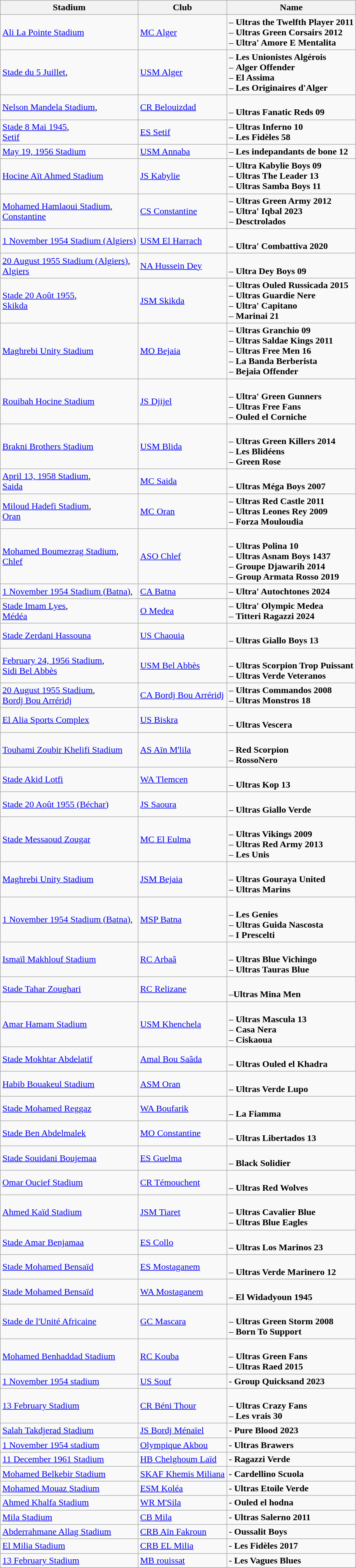<table class="wikitable">
<tr>
<th>Stadium</th>
<th>Club</th>
<th>Name</th>
</tr>
<tr>
<td style="text-align:left;"><a href='#'>Ali La Pointe Stadium</a></td>
<td><a href='#'>MC Alger</a></td>
<td>– <strong>Ultras the Twelfth Player 2011</strong> <br>– <strong>Ultras Green Corsairs 2012</strong> <br>– <strong>Ultra' Amore E Mentalita</strong></td>
</tr>
<tr>
<td style="text-align:left;"><a href='#'>Stade du 5 Juillet</a>,<br></td>
<td><a href='#'>USM Alger</a></td>
<td>– <strong>Les Unionistes Algérois</strong> <br>– <strong>Alger Offender</strong> <br>– <strong>El Assima</strong> <br>– <strong>Les Originaires d'Alger</strong></td>
</tr>
<tr>
<td style="text-align:left;"><a href='#'>Nelson Mandela Stadium</a>,<br></td>
<td><a href='#'>CR Belouizdad</a></td>
<td><br>– <strong>Ultras Fanatic Reds 09</strong></td>
</tr>
<tr>
<td style="text-align:left;"><a href='#'>Stade 8 Mai 1945</a>,<br><a href='#'>Setif</a></td>
<td><a href='#'>ES Setif</a></td>
<td>– <strong>Ultras Inferno 10</strong><br>– <strong>Les Fidèles 58</strong></td>
</tr>
<tr>
<td style="text-align:left;"><a href='#'>May 19, 1956 Stadium</a></td>
<td><a href='#'>USM Annaba</a></td>
<td>– <strong>Les indepandants de bone 12</strong></td>
</tr>
<tr>
<td style="text-align:left;"><a href='#'>Hocine Aït Ahmed Stadium</a><br></td>
<td><a href='#'>JS Kabylie</a></td>
<td>– <strong>Ultra Kabylie Boys 09</strong> <br>– <strong>Ultras The Leader 13</strong> <br>– <strong>Ultras Samba Boys 11</strong></td>
</tr>
<tr>
<td style="text-align:left;"><a href='#'>Mohamed Hamlaoui Stadium</a>,<br><a href='#'>Constantine</a></td>
<td><a href='#'>CS Constantine</a></td>
<td>– <strong>Ultras Green Army 2012</strong><br>– <strong>Ultra' Iqbal  2023 </strong><br>–<strong> Desctrolados</strong></td>
</tr>
<tr>
<td style="text-align:left;"><a href='#'>1 November 1954 Stadium (Algiers)</a></td>
<td><a href='#'>USM El Harrach</a></td>
<td><br>–  <strong>Ultra' Combattiva 2020</strong></td>
</tr>
<tr>
<td style="text-align:left;"><a href='#'>20 August 1955 Stadium (Algiers)</a>,<br><a href='#'>Algiers</a></td>
<td><a href='#'>NA Hussein Dey</a></td>
<td><br>– <strong>Ultra Dey Boys 09</strong></td>
</tr>
<tr>
<td style="text-align:left;"><a href='#'>Stade 20 Août 1955</a>,<br><a href='#'>Skikda</a></td>
<td><a href='#'>JSM Skikda</a></td>
<td>– <strong>Ultras Ouled Russicada 2015</strong> <br>– <strong>Ultras Guardie Nere</strong> <br>– <strong>Ultra' Capitano </strong> <br>– <strong>Marinai 21</strong></td>
</tr>
<tr>
<td style="text-align:left;"><a href='#'>Maghrebi Unity Stadium</a></td>
<td><a href='#'>MO Bejaia</a></td>
<td>– <strong>Ultras Granchio 09</strong> <br>– <strong>Ultras Saldae Kings 2011</strong> <br>– <strong>Ultras Free Men 16</strong><br>– <strong>La Banda Berberista</strong><br>– <strong>Bejaia Offender</strong></td>
</tr>
<tr>
<td style="text-align:left;"><a href='#'>Rouibah Hocine Stadium</a></td>
<td><a href='#'>JS Djijel</a></td>
<td><br>– <strong>Ultra' Green Gunners</strong> <br>– <strong>Ultras Free Fans</strong> <br>– <strong>Ouled el Corniche</strong></td>
</tr>
<tr>
<td style="text-align:left;"><a href='#'>Brakni Brothers Stadium</a></td>
<td><a href='#'>USM Blida</a></td>
<td><br>– <strong>Ultras Green Killers 2014</strong> <br>– <strong>Les Blidéens</strong><br>– <strong>Green Rose</strong></td>
</tr>
<tr>
<td style="text-align:left;"><a href='#'>April 13, 1958 Stadium</a>,<br><a href='#'>Saida</a></td>
<td><a href='#'>MC Saida</a></td>
<td><br>– <strong>Ultras Méga Boys 2007</strong></td>
</tr>
<tr>
<td style="text-align:left;"><a href='#'>Miloud Hadefi Stadium</a>,<br><a href='#'>Oran</a></td>
<td><a href='#'>MC Oran</a></td>
<td>– <strong>Ultras Red Castle 2011</strong> <br>– <strong>Ultras Leones Rey 2009</strong><br>– <strong>Forza Mouloudia </strong></td>
</tr>
<tr>
<td style="text-align:left;"><a href='#'>Mohamed Boumezrag Stadium</a>,<br><a href='#'>Chlef</a></td>
<td><a href='#'>ASO Chlef</a></td>
<td><br>– <strong>Ultras Polina 10</strong> <br>– <strong>Ultras Asnam Boys 1437</strong><br>– <strong>Groupe Djawarih 2014</strong><br>– <strong>Group Armata Rosso 2019</strong></td>
</tr>
<tr>
<td style="text-align:left;"><a href='#'>1 November 1954 Stadium (Batna)</a>,<br></td>
<td><a href='#'>CA Batna</a></td>
<td>– <strong>Ultra' Autochtones 2024</strong></td>
</tr>
<tr>
<td style="text-align:left;"><a href='#'>Stade Imam Lyes</a>,<br><a href='#'>Médéa</a></td>
<td><a href='#'>O Medea</a></td>
<td>– <strong>Ultra' Olympic Medea</strong><br>– <strong> Titteri Ragazzi 2024</strong></td>
</tr>
<tr>
<td style="text-align:left;"><a href='#'>Stade Zerdani Hassouna</a></td>
<td><a href='#'>US Chaouia</a></td>
<td><br>– <strong>Ultras Giallo Boys 13</strong></td>
</tr>
<tr>
<td style="text-align:left;"><a href='#'>February 24, 1956 Stadium</a>,<br><a href='#'>Sidi Bel Abbès</a></td>
<td><a href='#'>USM Bel Abbès</a></td>
<td><br>– <strong>Ultras Scorpion Trop Puissant</strong> <br>– <strong>Ultras Verde Veteranos</strong></td>
</tr>
<tr>
<td style="text-align:left;"><a href='#'>20 August 1955 Stadium</a>,<br><a href='#'>Bordj Bou Arréridj</a></td>
<td><a href='#'>CA Bordj Bou Arréridj</a></td>
<td>– <strong>Ultras Commandos 2008</strong> <br>– <strong>Ultras Monstros 18</strong></td>
</tr>
<tr>
<td style="text-align:left;"><a href='#'>El Alia Sports Complex</a></td>
<td><a href='#'>US Biskra</a></td>
<td><br>– <strong>Ultras Vescera</strong></td>
</tr>
<tr>
<td style="text-align:left;"><a href='#'>Touhami Zoubir Khelifi Stadium</a></td>
<td><a href='#'>AS Aïn M'lila</a></td>
<td><br>– <strong>Red Scorpion</strong> <br>– <strong>RossoNero</strong></td>
</tr>
<tr>
<td style="text-align:left;"><a href='#'>Stade Akid Lotfi</a></td>
<td><a href='#'>WA Tlemcen</a></td>
<td><br>– <strong>Ultras Kop 13</strong></td>
</tr>
<tr>
<td style="text-align:left;"><a href='#'>Stade 20 Août 1955 (Béchar)</a></td>
<td><a href='#'>JS Saoura</a></td>
<td><br>– <strong>Ultras Giallo Verde</strong></td>
</tr>
<tr>
<td style="text-align:left;"><a href='#'>Stade Messaoud Zougar</a></td>
<td><a href='#'>MC El Eulma</a></td>
<td><br>– <strong>Ultras Vikings 2009</strong> <br>– <strong>Ultras Red Army 2013</strong><br>– <strong>Les Unis</strong></td>
</tr>
<tr>
<td style="text-align:left;"><a href='#'>Maghrebi Unity Stadium</a></td>
<td><a href='#'>JSM Bejaia</a></td>
<td><br>– <strong>Ultras Gouraya United</strong> <br>– <strong>Ultras Marins</strong></td>
</tr>
<tr>
<td style="text-align:left;"><a href='#'>1 November 1954 Stadium (Batna)</a>,<br></td>
<td><a href='#'>MSP Batna</a></td>
<td><br>– <strong>Les Genies</strong> <br>– <strong>Ultras Guida Nascosta</strong><br>– <strong>I Prescelti</strong></td>
</tr>
<tr>
<td style="text-align:left;"><a href='#'>Ismaïl Makhlouf Stadium</a></td>
<td><a href='#'>RC Arbaâ</a></td>
<td><br>– <strong>Ultras Blue Vichingo</strong> <br>– <strong>Ultras Tauras Blue</strong></td>
</tr>
<tr>
<td style="text-align:left;"><a href='#'>Stade Tahar Zoughari</a></td>
<td><a href='#'>RC Relizane</a></td>
<td><br>–<strong>Ultras Mina Men </strong></td>
</tr>
<tr>
<td style="text-align:left;"><a href='#'>Amar Hamam Stadium</a></td>
<td><a href='#'>USM Khenchela</a></td>
<td><br>– <strong>Ultras Mascula 13</strong> <br>– <strong>Casa Nera </strong><br>– <strong>Ciskaoua</strong></td>
</tr>
<tr>
<td style="text-align:left;"><a href='#'>Stade Mokhtar Abdelatif</a></td>
<td><a href='#'>Amal Bou Saâda</a></td>
<td><br>– <strong>Ultras Ouled el Khadra</strong></td>
</tr>
<tr>
<td style="text-align:left;"><a href='#'>Habib Bouakeul Stadium</a></td>
<td><a href='#'>ASM Oran</a></td>
<td><br>– <strong>Ultras Verde Lupo</strong></td>
</tr>
<tr>
<td style="text-align:left;"><a href='#'>Stade Mohamed Reggaz</a></td>
<td><a href='#'>WA Boufarik</a></td>
<td><br>– <strong>La Fiamma</strong></td>
</tr>
<tr>
<td style="text-align:left;"><a href='#'>Stade Ben Abdelmalek</a></td>
<td><a href='#'>MO Constantine</a></td>
<td><br>– <strong>Ultras Libertados 13</strong></td>
</tr>
<tr>
<td style="text-align:left;"><a href='#'>Stade Souidani Boujemaa</a></td>
<td><a href='#'>ES Guelma</a></td>
<td><br>– <strong>Black Solidier</strong></td>
</tr>
<tr>
<td style="text-align:left;"><a href='#'>Omar Oucief Stadium</a></td>
<td><a href='#'>CR Témouchent</a></td>
<td><br>– <strong>Ultras Red Wolves</strong></td>
</tr>
<tr>
<td style="text-align:left;"><a href='#'>Ahmed Kaïd Stadium</a></td>
<td><a href='#'>JSM Tiaret</a></td>
<td><br>– <strong>Ultras Cavalier Blue</strong> <br>– <strong>Ultras Blue Eagles</strong></td>
</tr>
<tr>
<td style="text-align:left;"><a href='#'>Stade Amar Benjamaa</a></td>
<td><a href='#'>ES Collo</a></td>
<td><br>– <strong>Ultras Los Marinos 23</strong></td>
</tr>
<tr>
<td style="text-align:left;"><a href='#'>Stade Mohamed Bensaïd</a></td>
<td><a href='#'>ES Mostaganem</a></td>
<td><br>– <strong>Ultras Verde Marinero 12</strong></td>
</tr>
<tr>
<td style="text-align:left;"><a href='#'>Stade Mohamed Bensaïd</a></td>
<td><a href='#'>WA Mostaganem</a></td>
<td><br>– <strong>El Widadyoun 1945</strong></td>
</tr>
<tr>
<td style="text-align:left;"><a href='#'>Stade de l'Unité Africaine</a></td>
<td><a href='#'>GC Mascara</a></td>
<td><br>– <strong>Ultras Green Storm 2008</strong> <br>– <strong>Born To Support</strong></td>
</tr>
<tr>
<td style="text-align:left;"><a href='#'>Mohamed Benhaddad Stadium</a></td>
<td><a href='#'>RC Kouba</a></td>
<td><br>– <strong>Ultras Green Fans</strong> <br>– <strong>Ultras Raed 2015</strong></td>
</tr>
<tr>
<td><a href='#'>1 November 1954 stadium</a></td>
<td><a href='#'>US Souf</a></td>
<td><em>-</em> <strong>Group Quicksand 2023</strong></td>
</tr>
<tr>
<td style="text-align:left;"><a href='#'>13 February Stadium</a></td>
<td><a href='#'>CR Béni Thour</a></td>
<td><br>– <strong>Ultras Crazy Fans</strong> <br>– <strong>Les vrais 30</strong></td>
</tr>
<tr>
<td><a href='#'>Salah Takdjerad Stadium</a></td>
<td><a href='#'>JS Bordj Ménaïel</a></td>
<td><em>-</em> <strong>Pure Blood 2023</strong></td>
</tr>
<tr>
<td><a href='#'>1 November 1954 stadium</a></td>
<td><a href='#'>Olympique Akbou</a></td>
<td><em>-</em> <strong>Ultras Brawers</strong></td>
</tr>
<tr>
<td><a href='#'>11 December 1961 Stadium</a></td>
<td><a href='#'>HB Chelghoum Laïd</a></td>
<td><em>-</em> <strong>Ragazzi Verde</strong></td>
</tr>
<tr>
<td><a href='#'>Mohamed Belkebir Stadium</a></td>
<td><a href='#'>SKAF Khemis Miliana</a></td>
<td><em>-</em> <strong>Cardellino Scuola</strong></td>
</tr>
<tr>
<td><a href='#'>Mohamed Mouaz Stadium</a></td>
<td><a href='#'>ESM Koléa</a></td>
<td><em>-</em> <strong>Ultras Etoile Verde</strong></td>
</tr>
<tr>
<td><a href='#'>Ahmed Khalfa Stadium</a></td>
<td><a href='#'>WR M'Sila</a></td>
<td><em>-</em> <strong>Ouled el hodna</strong></td>
</tr>
<tr>
<td><a href='#'>Mila Stadium</a></td>
<td><a href='#'>CB Mila</a></td>
<td><em>-</em> <strong>Ultras Salerno 2011</strong></td>
</tr>
<tr>
<td><a href='#'>Abderrahmane Allag Stadium</a></td>
<td><a href='#'>CRB Aïn Fakroun</a></td>
<td><em>-</em> <strong>Oussalit Boys</strong></td>
</tr>
<tr>
<td><a href='#'>El Milia Stadium</a></td>
<td><a href='#'>CRB EL Milia</a></td>
<td><em>-</em> <strong>Les Fidèles 2017</strong></td>
</tr>
<tr>
<td><a href='#'>13 February Stadium</a></td>
<td><a href='#'>MB rouissat</a></td>
<td><em>-</em> <strong>Les Vagues Blues</strong></td>
</tr>
<tr>
</tr>
</table>
